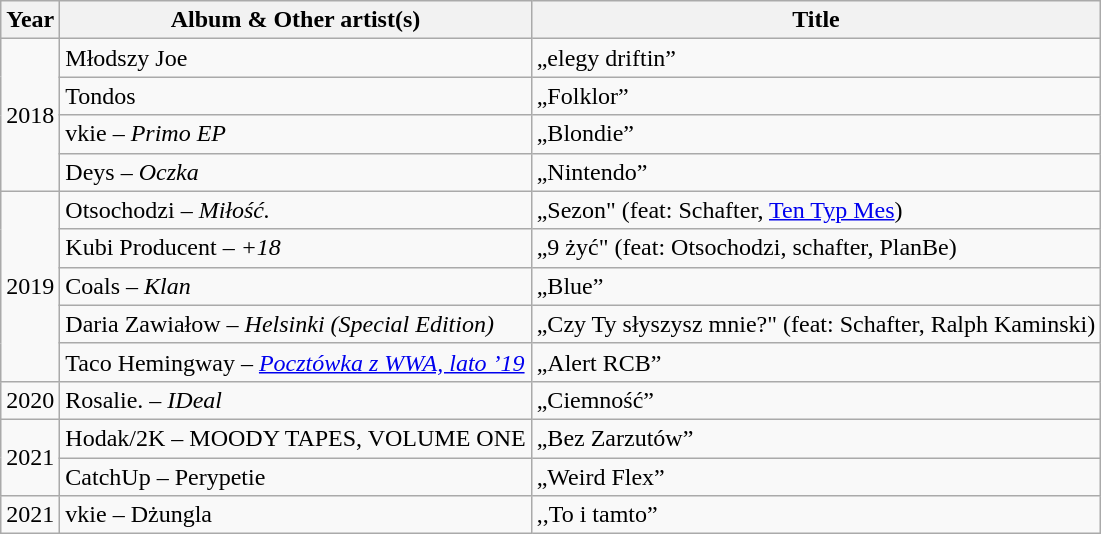<table class="wikitable">
<tr>
<th>Year</th>
<th>Album & <strong>Other artist(s)</strong></th>
<th><strong>Title</strong></th>
</tr>
<tr>
<td rowspan="4">2018</td>
<td>Młodszy Joe</td>
<td>„elegy driftin”</td>
</tr>
<tr>
<td>Tondos</td>
<td>„Folklor”</td>
</tr>
<tr>
<td>vkie – <em>Primo EP</em></td>
<td>„Blondie”</td>
</tr>
<tr>
<td>Deys – <em>Oczka</em></td>
<td>„Nintendo”</td>
</tr>
<tr>
<td rowspan="5">2019</td>
<td>Otsochodzi – <em>Miłość.</em></td>
<td>„Sezon" (feat: Schafter, <a href='#'>Ten Typ Mes</a>)</td>
</tr>
<tr>
<td>Kubi Producent – <em>+18</em></td>
<td>„9 żyć" (feat: Otsochodzi, schafter, PlanBe)</td>
</tr>
<tr>
<td>Coals – <em>Klan</em></td>
<td>„Blue”</td>
</tr>
<tr>
<td>Daria Zawiałow – <em>Helsinki (Special Edition)</em></td>
<td>„Czy Ty słyszysz mnie?" (feat: Schafter, Ralph Kaminski)</td>
</tr>
<tr>
<td>Taco Hemingway – <em><a href='#'>Pocztówka z WWA, lato ’19</a></em></td>
<td>„Alert RCB”</td>
</tr>
<tr>
<td>2020</td>
<td>Rosalie. – <em>IDeal</em></td>
<td>„Ciemność”</td>
</tr>
<tr>
<td rowspan="2">2021</td>
<td>Hodak/2K – MOODY TAPES, VOLUME ONE</td>
<td>„Bez Zarzutów”</td>
</tr>
<tr>
<td>CatchUp – Perypetie</td>
<td>„Weird Flex”</td>
</tr>
<tr>
<td>2021</td>
<td>vkie – Dżungla</td>
<td>,,To i tamto”</td>
</tr>
</table>
